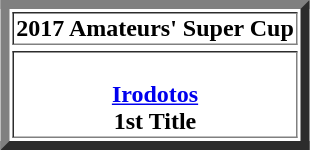<table border="6" style="text-align:center;margin: 0 auto;">
<tr>
<th>2017 Amateurs' Super Cup</th>
</tr>
<tr>
</tr>
<tr>
<td> <br><strong><a href='#'>Irodotos</a></strong><br><strong>1st Title</strong></td>
</tr>
</table>
